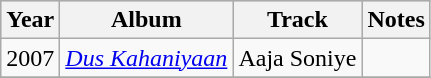<table class="wikitable">
<tr style="background:#ccc; text-align:center;">
<th>Year</th>
<th>Album</th>
<th>Track</th>
<th>Notes</th>
</tr>
<tr>
<td>2007</td>
<td><em><a href='#'>Dus Kahaniyaan</a></em></td>
<td>Aaja Soniye</td>
<td></td>
</tr>
<tr>
</tr>
</table>
